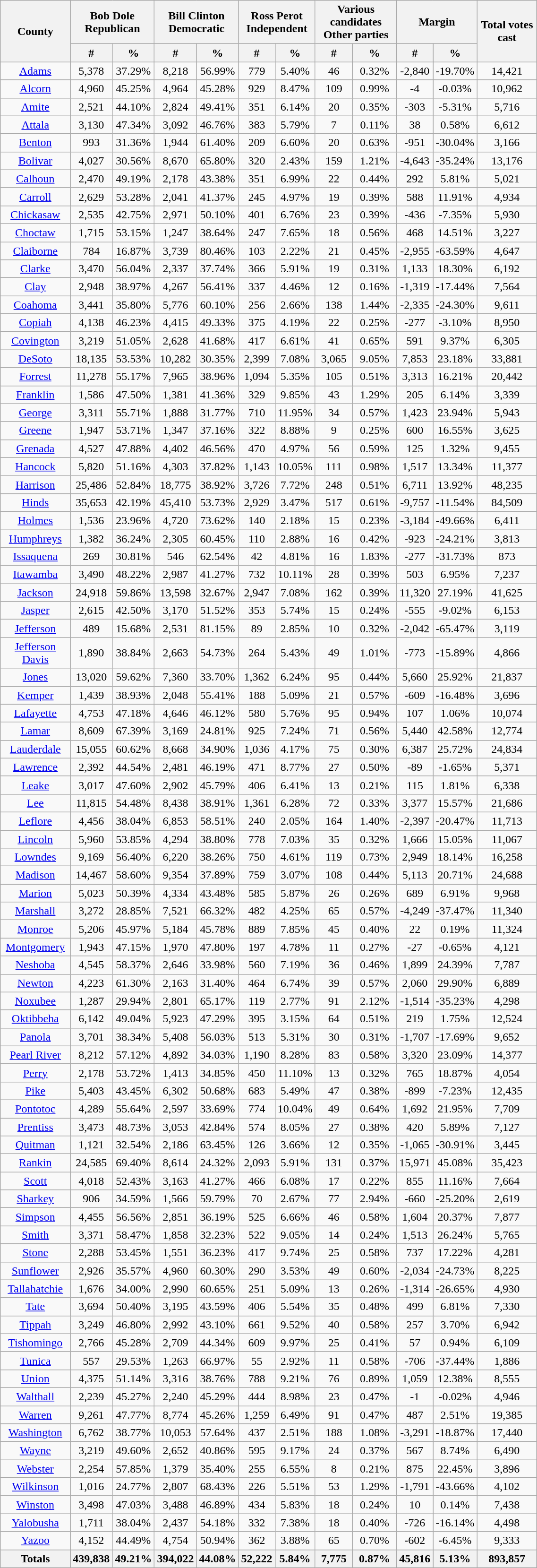<table width="60%" class="wikitable sortable">
<tr>
<th rowspan="2">County</th>
<th style="text-align:center;" colspan="2">Bob Dole<br>Republican</th>
<th style="text-align:center;" colspan="2">Bill Clinton<br>Democratic</th>
<th style="text-align:center;" colspan="2">Ross Perot<br>Independent</th>
<th style="text-align:center;" colspan="2">Various candidates<br>Other parties</th>
<th style="text-align:center;" colspan="2">Margin</th>
<th rowspan="2">Total votes cast</th>
</tr>
<tr>
<th style="text-align:center;" data-sort-type="number">#</th>
<th style="text-align:center;" data-sort-type="number">%</th>
<th style="text-align:center;" data-sort-type="number">#</th>
<th style="text-align:center;" data-sort-type="number">%</th>
<th style="text-align:center;" data-sort-type="number">#</th>
<th style="text-align:center;" data-sort-type="number">%</th>
<th style="text-align:center;" data-sort-type="number">#</th>
<th style="text-align:center;" data-sort-type="number">%</th>
<th style="text-align:center;" data-sort-type="number">#</th>
<th style="text-align:center;" data-sort-type="number">%</th>
</tr>
<tr style="text-align:center;">
<td><a href='#'>Adams</a></td>
<td>5,378</td>
<td>37.29%</td>
<td>8,218</td>
<td>56.99%</td>
<td>779</td>
<td>5.40%</td>
<td>46</td>
<td>0.32%</td>
<td>-2,840</td>
<td>-19.70%</td>
<td>14,421</td>
</tr>
<tr style="text-align:center;">
<td><a href='#'>Alcorn</a></td>
<td>4,960</td>
<td>45.25%</td>
<td>4,964</td>
<td>45.28%</td>
<td>929</td>
<td>8.47%</td>
<td>109</td>
<td>0.99%</td>
<td>-4</td>
<td>-0.03%</td>
<td>10,962</td>
</tr>
<tr style="text-align:center;">
<td><a href='#'>Amite</a></td>
<td>2,521</td>
<td>44.10%</td>
<td>2,824</td>
<td>49.41%</td>
<td>351</td>
<td>6.14%</td>
<td>20</td>
<td>0.35%</td>
<td>-303</td>
<td>-5.31%</td>
<td>5,716</td>
</tr>
<tr style="text-align:center;">
<td><a href='#'>Attala</a></td>
<td>3,130</td>
<td>47.34%</td>
<td>3,092</td>
<td>46.76%</td>
<td>383</td>
<td>5.79%</td>
<td>7</td>
<td>0.11%</td>
<td>38</td>
<td>0.58%</td>
<td>6,612</td>
</tr>
<tr style="text-align:center;">
<td><a href='#'>Benton</a></td>
<td>993</td>
<td>31.36%</td>
<td>1,944</td>
<td>61.40%</td>
<td>209</td>
<td>6.60%</td>
<td>20</td>
<td>0.63%</td>
<td>-951</td>
<td>-30.04%</td>
<td>3,166</td>
</tr>
<tr style="text-align:center;">
<td><a href='#'>Bolivar</a></td>
<td>4,027</td>
<td>30.56%</td>
<td>8,670</td>
<td>65.80%</td>
<td>320</td>
<td>2.43%</td>
<td>159</td>
<td>1.21%</td>
<td>-4,643</td>
<td>-35.24%</td>
<td>13,176</td>
</tr>
<tr style="text-align:center;">
<td><a href='#'>Calhoun</a></td>
<td>2,470</td>
<td>49.19%</td>
<td>2,178</td>
<td>43.38%</td>
<td>351</td>
<td>6.99%</td>
<td>22</td>
<td>0.44%</td>
<td>292</td>
<td>5.81%</td>
<td>5,021</td>
</tr>
<tr style="text-align:center;">
<td><a href='#'>Carroll</a></td>
<td>2,629</td>
<td>53.28%</td>
<td>2,041</td>
<td>41.37%</td>
<td>245</td>
<td>4.97%</td>
<td>19</td>
<td>0.39%</td>
<td>588</td>
<td>11.91%</td>
<td>4,934</td>
</tr>
<tr style="text-align:center;">
<td><a href='#'>Chickasaw</a></td>
<td>2,535</td>
<td>42.75%</td>
<td>2,971</td>
<td>50.10%</td>
<td>401</td>
<td>6.76%</td>
<td>23</td>
<td>0.39%</td>
<td>-436</td>
<td>-7.35%</td>
<td>5,930</td>
</tr>
<tr style="text-align:center;">
<td><a href='#'>Choctaw</a></td>
<td>1,715</td>
<td>53.15%</td>
<td>1,247</td>
<td>38.64%</td>
<td>247</td>
<td>7.65%</td>
<td>18</td>
<td>0.56%</td>
<td>468</td>
<td>14.51%</td>
<td>3,227</td>
</tr>
<tr style="text-align:center;">
<td><a href='#'>Claiborne</a></td>
<td>784</td>
<td>16.87%</td>
<td>3,739</td>
<td>80.46%</td>
<td>103</td>
<td>2.22%</td>
<td>21</td>
<td>0.45%</td>
<td>-2,955</td>
<td>-63.59%</td>
<td>4,647</td>
</tr>
<tr style="text-align:center;">
<td><a href='#'>Clarke</a></td>
<td>3,470</td>
<td>56.04%</td>
<td>2,337</td>
<td>37.74%</td>
<td>366</td>
<td>5.91%</td>
<td>19</td>
<td>0.31%</td>
<td>1,133</td>
<td>18.30%</td>
<td>6,192</td>
</tr>
<tr style="text-align:center;">
<td><a href='#'>Clay</a></td>
<td>2,948</td>
<td>38.97%</td>
<td>4,267</td>
<td>56.41%</td>
<td>337</td>
<td>4.46%</td>
<td>12</td>
<td>0.16%</td>
<td>-1,319</td>
<td>-17.44%</td>
<td>7,564</td>
</tr>
<tr style="text-align:center;">
<td><a href='#'>Coahoma</a></td>
<td>3,441</td>
<td>35.80%</td>
<td>5,776</td>
<td>60.10%</td>
<td>256</td>
<td>2.66%</td>
<td>138</td>
<td>1.44%</td>
<td>-2,335</td>
<td>-24.30%</td>
<td>9,611</td>
</tr>
<tr style="text-align:center;">
<td><a href='#'>Copiah</a></td>
<td>4,138</td>
<td>46.23%</td>
<td>4,415</td>
<td>49.33%</td>
<td>375</td>
<td>4.19%</td>
<td>22</td>
<td>0.25%</td>
<td>-277</td>
<td>-3.10%</td>
<td>8,950</td>
</tr>
<tr style="text-align:center;">
<td><a href='#'>Covington</a></td>
<td>3,219</td>
<td>51.05%</td>
<td>2,628</td>
<td>41.68%</td>
<td>417</td>
<td>6.61%</td>
<td>41</td>
<td>0.65%</td>
<td>591</td>
<td>9.37%</td>
<td>6,305</td>
</tr>
<tr style="text-align:center;">
<td><a href='#'>DeSoto</a></td>
<td>18,135</td>
<td>53.53%</td>
<td>10,282</td>
<td>30.35%</td>
<td>2,399</td>
<td>7.08%</td>
<td>3,065</td>
<td>9.05%</td>
<td>7,853</td>
<td>23.18%</td>
<td>33,881</td>
</tr>
<tr style="text-align:center;">
<td><a href='#'>Forrest</a></td>
<td>11,278</td>
<td>55.17%</td>
<td>7,965</td>
<td>38.96%</td>
<td>1,094</td>
<td>5.35%</td>
<td>105</td>
<td>0.51%</td>
<td>3,313</td>
<td>16.21%</td>
<td>20,442</td>
</tr>
<tr style="text-align:center;">
<td><a href='#'>Franklin</a></td>
<td>1,586</td>
<td>47.50%</td>
<td>1,381</td>
<td>41.36%</td>
<td>329</td>
<td>9.85%</td>
<td>43</td>
<td>1.29%</td>
<td>205</td>
<td>6.14%</td>
<td>3,339</td>
</tr>
<tr style="text-align:center;">
<td><a href='#'>George</a></td>
<td>3,311</td>
<td>55.71%</td>
<td>1,888</td>
<td>31.77%</td>
<td>710</td>
<td>11.95%</td>
<td>34</td>
<td>0.57%</td>
<td>1,423</td>
<td>23.94%</td>
<td>5,943</td>
</tr>
<tr style="text-align:center;">
<td><a href='#'>Greene</a></td>
<td>1,947</td>
<td>53.71%</td>
<td>1,347</td>
<td>37.16%</td>
<td>322</td>
<td>8.88%</td>
<td>9</td>
<td>0.25%</td>
<td>600</td>
<td>16.55%</td>
<td>3,625</td>
</tr>
<tr style="text-align:center;">
<td><a href='#'>Grenada</a></td>
<td>4,527</td>
<td>47.88%</td>
<td>4,402</td>
<td>46.56%</td>
<td>470</td>
<td>4.97%</td>
<td>56</td>
<td>0.59%</td>
<td>125</td>
<td>1.32%</td>
<td>9,455</td>
</tr>
<tr style="text-align:center;">
<td><a href='#'>Hancock</a></td>
<td>5,820</td>
<td>51.16%</td>
<td>4,303</td>
<td>37.82%</td>
<td>1,143</td>
<td>10.05%</td>
<td>111</td>
<td>0.98%</td>
<td>1,517</td>
<td>13.34%</td>
<td>11,377</td>
</tr>
<tr style="text-align:center;">
<td><a href='#'>Harrison</a></td>
<td>25,486</td>
<td>52.84%</td>
<td>18,775</td>
<td>38.92%</td>
<td>3,726</td>
<td>7.72%</td>
<td>248</td>
<td>0.51%</td>
<td>6,711</td>
<td>13.92%</td>
<td>48,235</td>
</tr>
<tr style="text-align:center;">
<td><a href='#'>Hinds</a></td>
<td>35,653</td>
<td>42.19%</td>
<td>45,410</td>
<td>53.73%</td>
<td>2,929</td>
<td>3.47%</td>
<td>517</td>
<td>0.61%</td>
<td>-9,757</td>
<td>-11.54%</td>
<td>84,509</td>
</tr>
<tr style="text-align:center;">
<td><a href='#'>Holmes</a></td>
<td>1,536</td>
<td>23.96%</td>
<td>4,720</td>
<td>73.62%</td>
<td>140</td>
<td>2.18%</td>
<td>15</td>
<td>0.23%</td>
<td>-3,184</td>
<td>-49.66%</td>
<td>6,411</td>
</tr>
<tr style="text-align:center;">
<td><a href='#'>Humphreys</a></td>
<td>1,382</td>
<td>36.24%</td>
<td>2,305</td>
<td>60.45%</td>
<td>110</td>
<td>2.88%</td>
<td>16</td>
<td>0.42%</td>
<td>-923</td>
<td>-24.21%</td>
<td>3,813</td>
</tr>
<tr style="text-align:center;">
<td><a href='#'>Issaquena</a></td>
<td>269</td>
<td>30.81%</td>
<td>546</td>
<td>62.54%</td>
<td>42</td>
<td>4.81%</td>
<td>16</td>
<td>1.83%</td>
<td>-277</td>
<td>-31.73%</td>
<td>873</td>
</tr>
<tr style="text-align:center;">
<td><a href='#'>Itawamba</a></td>
<td>3,490</td>
<td>48.22%</td>
<td>2,987</td>
<td>41.27%</td>
<td>732</td>
<td>10.11%</td>
<td>28</td>
<td>0.39%</td>
<td>503</td>
<td>6.95%</td>
<td>7,237</td>
</tr>
<tr style="text-align:center;">
<td><a href='#'>Jackson</a></td>
<td>24,918</td>
<td>59.86%</td>
<td>13,598</td>
<td>32.67%</td>
<td>2,947</td>
<td>7.08%</td>
<td>162</td>
<td>0.39%</td>
<td>11,320</td>
<td>27.19%</td>
<td>41,625</td>
</tr>
<tr style="text-align:center;">
<td><a href='#'>Jasper</a></td>
<td>2,615</td>
<td>42.50%</td>
<td>3,170</td>
<td>51.52%</td>
<td>353</td>
<td>5.74%</td>
<td>15</td>
<td>0.24%</td>
<td>-555</td>
<td>-9.02%</td>
<td>6,153</td>
</tr>
<tr style="text-align:center;">
<td><a href='#'>Jefferson</a></td>
<td>489</td>
<td>15.68%</td>
<td>2,531</td>
<td>81.15%</td>
<td>89</td>
<td>2.85%</td>
<td>10</td>
<td>0.32%</td>
<td>-2,042</td>
<td>-65.47%</td>
<td>3,119</td>
</tr>
<tr style="text-align:center;">
<td><a href='#'>Jefferson Davis</a></td>
<td>1,890</td>
<td>38.84%</td>
<td>2,663</td>
<td>54.73%</td>
<td>264</td>
<td>5.43%</td>
<td>49</td>
<td>1.01%</td>
<td>-773</td>
<td>-15.89%</td>
<td>4,866</td>
</tr>
<tr style="text-align:center;">
<td><a href='#'>Jones</a></td>
<td>13,020</td>
<td>59.62%</td>
<td>7,360</td>
<td>33.70%</td>
<td>1,362</td>
<td>6.24%</td>
<td>95</td>
<td>0.44%</td>
<td>5,660</td>
<td>25.92%</td>
<td>21,837</td>
</tr>
<tr style="text-align:center;">
<td><a href='#'>Kemper</a></td>
<td>1,439</td>
<td>38.93%</td>
<td>2,048</td>
<td>55.41%</td>
<td>188</td>
<td>5.09%</td>
<td>21</td>
<td>0.57%</td>
<td>-609</td>
<td>-16.48%</td>
<td>3,696</td>
</tr>
<tr style="text-align:center;">
<td><a href='#'>Lafayette</a></td>
<td>4,753</td>
<td>47.18%</td>
<td>4,646</td>
<td>46.12%</td>
<td>580</td>
<td>5.76%</td>
<td>95</td>
<td>0.94%</td>
<td>107</td>
<td>1.06%</td>
<td>10,074</td>
</tr>
<tr style="text-align:center;">
<td><a href='#'>Lamar</a></td>
<td>8,609</td>
<td>67.39%</td>
<td>3,169</td>
<td>24.81%</td>
<td>925</td>
<td>7.24%</td>
<td>71</td>
<td>0.56%</td>
<td>5,440</td>
<td>42.58%</td>
<td>12,774</td>
</tr>
<tr style="text-align:center;">
<td><a href='#'>Lauderdale</a></td>
<td>15,055</td>
<td>60.62%</td>
<td>8,668</td>
<td>34.90%</td>
<td>1,036</td>
<td>4.17%</td>
<td>75</td>
<td>0.30%</td>
<td>6,387</td>
<td>25.72%</td>
<td>24,834</td>
</tr>
<tr style="text-align:center;">
<td><a href='#'>Lawrence</a></td>
<td>2,392</td>
<td>44.54%</td>
<td>2,481</td>
<td>46.19%</td>
<td>471</td>
<td>8.77%</td>
<td>27</td>
<td>0.50%</td>
<td>-89</td>
<td>-1.65%</td>
<td>5,371</td>
</tr>
<tr style="text-align:center;">
<td><a href='#'>Leake</a></td>
<td>3,017</td>
<td>47.60%</td>
<td>2,902</td>
<td>45.79%</td>
<td>406</td>
<td>6.41%</td>
<td>13</td>
<td>0.21%</td>
<td>115</td>
<td>1.81%</td>
<td>6,338</td>
</tr>
<tr style="text-align:center;">
<td><a href='#'>Lee</a></td>
<td>11,815</td>
<td>54.48%</td>
<td>8,438</td>
<td>38.91%</td>
<td>1,361</td>
<td>6.28%</td>
<td>72</td>
<td>0.33%</td>
<td>3,377</td>
<td>15.57%</td>
<td>21,686</td>
</tr>
<tr style="text-align:center;">
<td><a href='#'>Leflore</a></td>
<td>4,456</td>
<td>38.04%</td>
<td>6,853</td>
<td>58.51%</td>
<td>240</td>
<td>2.05%</td>
<td>164</td>
<td>1.40%</td>
<td>-2,397</td>
<td>-20.47%</td>
<td>11,713</td>
</tr>
<tr style="text-align:center;">
<td><a href='#'>Lincoln</a></td>
<td>5,960</td>
<td>53.85%</td>
<td>4,294</td>
<td>38.80%</td>
<td>778</td>
<td>7.03%</td>
<td>35</td>
<td>0.32%</td>
<td>1,666</td>
<td>15.05%</td>
<td>11,067</td>
</tr>
<tr style="text-align:center;">
<td><a href='#'>Lowndes</a></td>
<td>9,169</td>
<td>56.40%</td>
<td>6,220</td>
<td>38.26%</td>
<td>750</td>
<td>4.61%</td>
<td>119</td>
<td>0.73%</td>
<td>2,949</td>
<td>18.14%</td>
<td>16,258</td>
</tr>
<tr style="text-align:center;">
<td><a href='#'>Madison</a></td>
<td>14,467</td>
<td>58.60%</td>
<td>9,354</td>
<td>37.89%</td>
<td>759</td>
<td>3.07%</td>
<td>108</td>
<td>0.44%</td>
<td>5,113</td>
<td>20.71%</td>
<td>24,688</td>
</tr>
<tr style="text-align:center;">
<td><a href='#'>Marion</a></td>
<td>5,023</td>
<td>50.39%</td>
<td>4,334</td>
<td>43.48%</td>
<td>585</td>
<td>5.87%</td>
<td>26</td>
<td>0.26%</td>
<td>689</td>
<td>6.91%</td>
<td>9,968</td>
</tr>
<tr style="text-align:center;">
<td><a href='#'>Marshall</a></td>
<td>3,272</td>
<td>28.85%</td>
<td>7,521</td>
<td>66.32%</td>
<td>482</td>
<td>4.25%</td>
<td>65</td>
<td>0.57%</td>
<td>-4,249</td>
<td>-37.47%</td>
<td>11,340</td>
</tr>
<tr style="text-align:center;">
<td><a href='#'>Monroe</a></td>
<td>5,206</td>
<td>45.97%</td>
<td>5,184</td>
<td>45.78%</td>
<td>889</td>
<td>7.85%</td>
<td>45</td>
<td>0.40%</td>
<td>22</td>
<td>0.19%</td>
<td>11,324</td>
</tr>
<tr style="text-align:center;">
<td><a href='#'>Montgomery</a></td>
<td>1,943</td>
<td>47.15%</td>
<td>1,970</td>
<td>47.80%</td>
<td>197</td>
<td>4.78%</td>
<td>11</td>
<td>0.27%</td>
<td>-27</td>
<td>-0.65%</td>
<td>4,121</td>
</tr>
<tr style="text-align:center;">
<td><a href='#'>Neshoba</a></td>
<td>4,545</td>
<td>58.37%</td>
<td>2,646</td>
<td>33.98%</td>
<td>560</td>
<td>7.19%</td>
<td>36</td>
<td>0.46%</td>
<td>1,899</td>
<td>24.39%</td>
<td>7,787</td>
</tr>
<tr style="text-align:center;">
<td><a href='#'>Newton</a></td>
<td>4,223</td>
<td>61.30%</td>
<td>2,163</td>
<td>31.40%</td>
<td>464</td>
<td>6.74%</td>
<td>39</td>
<td>0.57%</td>
<td>2,060</td>
<td>29.90%</td>
<td>6,889</td>
</tr>
<tr style="text-align:center;">
<td><a href='#'>Noxubee</a></td>
<td>1,287</td>
<td>29.94%</td>
<td>2,801</td>
<td>65.17%</td>
<td>119</td>
<td>2.77%</td>
<td>91</td>
<td>2.12%</td>
<td>-1,514</td>
<td>-35.23%</td>
<td>4,298</td>
</tr>
<tr style="text-align:center;">
<td><a href='#'>Oktibbeha</a></td>
<td>6,142</td>
<td>49.04%</td>
<td>5,923</td>
<td>47.29%</td>
<td>395</td>
<td>3.15%</td>
<td>64</td>
<td>0.51%</td>
<td>219</td>
<td>1.75%</td>
<td>12,524</td>
</tr>
<tr style="text-align:center;">
<td><a href='#'>Panola</a></td>
<td>3,701</td>
<td>38.34%</td>
<td>5,408</td>
<td>56.03%</td>
<td>513</td>
<td>5.31%</td>
<td>30</td>
<td>0.31%</td>
<td>-1,707</td>
<td>-17.69%</td>
<td>9,652</td>
</tr>
<tr style="text-align:center;">
<td><a href='#'>Pearl River</a></td>
<td>8,212</td>
<td>57.12%</td>
<td>4,892</td>
<td>34.03%</td>
<td>1,190</td>
<td>8.28%</td>
<td>83</td>
<td>0.58%</td>
<td>3,320</td>
<td>23.09%</td>
<td>14,377</td>
</tr>
<tr style="text-align:center;">
<td><a href='#'>Perry</a></td>
<td>2,178</td>
<td>53.72%</td>
<td>1,413</td>
<td>34.85%</td>
<td>450</td>
<td>11.10%</td>
<td>13</td>
<td>0.32%</td>
<td>765</td>
<td>18.87%</td>
<td>4,054</td>
</tr>
<tr style="text-align:center;">
<td><a href='#'>Pike</a></td>
<td>5,403</td>
<td>43.45%</td>
<td>6,302</td>
<td>50.68%</td>
<td>683</td>
<td>5.49%</td>
<td>47</td>
<td>0.38%</td>
<td>-899</td>
<td>-7.23%</td>
<td>12,435</td>
</tr>
<tr style="text-align:center;">
<td><a href='#'>Pontotoc</a></td>
<td>4,289</td>
<td>55.64%</td>
<td>2,597</td>
<td>33.69%</td>
<td>774</td>
<td>10.04%</td>
<td>49</td>
<td>0.64%</td>
<td>1,692</td>
<td>21.95%</td>
<td>7,709</td>
</tr>
<tr style="text-align:center;">
<td><a href='#'>Prentiss</a></td>
<td>3,473</td>
<td>48.73%</td>
<td>3,053</td>
<td>42.84%</td>
<td>574</td>
<td>8.05%</td>
<td>27</td>
<td>0.38%</td>
<td>420</td>
<td>5.89%</td>
<td>7,127</td>
</tr>
<tr style="text-align:center;">
<td><a href='#'>Quitman</a></td>
<td>1,121</td>
<td>32.54%</td>
<td>2,186</td>
<td>63.45%</td>
<td>126</td>
<td>3.66%</td>
<td>12</td>
<td>0.35%</td>
<td>-1,065</td>
<td>-30.91%</td>
<td>3,445</td>
</tr>
<tr style="text-align:center;">
<td><a href='#'>Rankin</a></td>
<td>24,585</td>
<td>69.40%</td>
<td>8,614</td>
<td>24.32%</td>
<td>2,093</td>
<td>5.91%</td>
<td>131</td>
<td>0.37%</td>
<td>15,971</td>
<td>45.08%</td>
<td>35,423</td>
</tr>
<tr style="text-align:center;">
<td><a href='#'>Scott</a></td>
<td>4,018</td>
<td>52.43%</td>
<td>3,163</td>
<td>41.27%</td>
<td>466</td>
<td>6.08%</td>
<td>17</td>
<td>0.22%</td>
<td>855</td>
<td>11.16%</td>
<td>7,664</td>
</tr>
<tr style="text-align:center;">
<td><a href='#'>Sharkey</a></td>
<td>906</td>
<td>34.59%</td>
<td>1,566</td>
<td>59.79%</td>
<td>70</td>
<td>2.67%</td>
<td>77</td>
<td>2.94%</td>
<td>-660</td>
<td>-25.20%</td>
<td>2,619</td>
</tr>
<tr style="text-align:center;">
<td><a href='#'>Simpson</a></td>
<td>4,455</td>
<td>56.56%</td>
<td>2,851</td>
<td>36.19%</td>
<td>525</td>
<td>6.66%</td>
<td>46</td>
<td>0.58%</td>
<td>1,604</td>
<td>20.37%</td>
<td>7,877</td>
</tr>
<tr style="text-align:center;">
<td><a href='#'>Smith</a></td>
<td>3,371</td>
<td>58.47%</td>
<td>1,858</td>
<td>32.23%</td>
<td>522</td>
<td>9.05%</td>
<td>14</td>
<td>0.24%</td>
<td>1,513</td>
<td>26.24%</td>
<td>5,765</td>
</tr>
<tr style="text-align:center;">
<td><a href='#'>Stone</a></td>
<td>2,288</td>
<td>53.45%</td>
<td>1,551</td>
<td>36.23%</td>
<td>417</td>
<td>9.74%</td>
<td>25</td>
<td>0.58%</td>
<td>737</td>
<td>17.22%</td>
<td>4,281</td>
</tr>
<tr style="text-align:center;">
<td><a href='#'>Sunflower</a></td>
<td>2,926</td>
<td>35.57%</td>
<td>4,960</td>
<td>60.30%</td>
<td>290</td>
<td>3.53%</td>
<td>49</td>
<td>0.60%</td>
<td>-2,034</td>
<td>-24.73%</td>
<td>8,225</td>
</tr>
<tr style="text-align:center;">
<td><a href='#'>Tallahatchie</a></td>
<td>1,676</td>
<td>34.00%</td>
<td>2,990</td>
<td>60.65%</td>
<td>251</td>
<td>5.09%</td>
<td>13</td>
<td>0.26%</td>
<td>-1,314</td>
<td>-26.65%</td>
<td>4,930</td>
</tr>
<tr style="text-align:center;">
<td><a href='#'>Tate</a></td>
<td>3,694</td>
<td>50.40%</td>
<td>3,195</td>
<td>43.59%</td>
<td>406</td>
<td>5.54%</td>
<td>35</td>
<td>0.48%</td>
<td>499</td>
<td>6.81%</td>
<td>7,330</td>
</tr>
<tr style="text-align:center;">
<td><a href='#'>Tippah</a></td>
<td>3,249</td>
<td>46.80%</td>
<td>2,992</td>
<td>43.10%</td>
<td>661</td>
<td>9.52%</td>
<td>40</td>
<td>0.58%</td>
<td>257</td>
<td>3.70%</td>
<td>6,942</td>
</tr>
<tr style="text-align:center;">
<td><a href='#'>Tishomingo</a></td>
<td>2,766</td>
<td>45.28%</td>
<td>2,709</td>
<td>44.34%</td>
<td>609</td>
<td>9.97%</td>
<td>25</td>
<td>0.41%</td>
<td>57</td>
<td>0.94%</td>
<td>6,109</td>
</tr>
<tr style="text-align:center;">
<td><a href='#'>Tunica</a></td>
<td>557</td>
<td>29.53%</td>
<td>1,263</td>
<td>66.97%</td>
<td>55</td>
<td>2.92%</td>
<td>11</td>
<td>0.58%</td>
<td>-706</td>
<td>-37.44%</td>
<td>1,886</td>
</tr>
<tr style="text-align:center;">
<td><a href='#'>Union</a></td>
<td>4,375</td>
<td>51.14%</td>
<td>3,316</td>
<td>38.76%</td>
<td>788</td>
<td>9.21%</td>
<td>76</td>
<td>0.89%</td>
<td>1,059</td>
<td>12.38%</td>
<td>8,555</td>
</tr>
<tr style="text-align:center;">
<td><a href='#'>Walthall</a></td>
<td>2,239</td>
<td>45.27%</td>
<td>2,240</td>
<td>45.29%</td>
<td>444</td>
<td>8.98%</td>
<td>23</td>
<td>0.47%</td>
<td>-1</td>
<td>-0.02%</td>
<td>4,946</td>
</tr>
<tr style="text-align:center;">
<td><a href='#'>Warren</a></td>
<td>9,261</td>
<td>47.77%</td>
<td>8,774</td>
<td>45.26%</td>
<td>1,259</td>
<td>6.49%</td>
<td>91</td>
<td>0.47%</td>
<td>487</td>
<td>2.51%</td>
<td>19,385</td>
</tr>
<tr style="text-align:center;">
<td><a href='#'>Washington</a></td>
<td>6,762</td>
<td>38.77%</td>
<td>10,053</td>
<td>57.64%</td>
<td>437</td>
<td>2.51%</td>
<td>188</td>
<td>1.08%</td>
<td>-3,291</td>
<td>-18.87%</td>
<td>17,440</td>
</tr>
<tr style="text-align:center;">
<td><a href='#'>Wayne</a></td>
<td>3,219</td>
<td>49.60%</td>
<td>2,652</td>
<td>40.86%</td>
<td>595</td>
<td>9.17%</td>
<td>24</td>
<td>0.37%</td>
<td>567</td>
<td>8.74%</td>
<td>6,490</td>
</tr>
<tr style="text-align:center;">
<td><a href='#'>Webster</a></td>
<td>2,254</td>
<td>57.85%</td>
<td>1,379</td>
<td>35.40%</td>
<td>255</td>
<td>6.55%</td>
<td>8</td>
<td>0.21%</td>
<td>875</td>
<td>22.45%</td>
<td>3,896</td>
</tr>
<tr style="text-align:center;">
<td><a href='#'>Wilkinson</a></td>
<td>1,016</td>
<td>24.77%</td>
<td>2,807</td>
<td>68.43%</td>
<td>226</td>
<td>5.51%</td>
<td>53</td>
<td>1.29%</td>
<td>-1,791</td>
<td>-43.66%</td>
<td>4,102</td>
</tr>
<tr style="text-align:center;">
<td><a href='#'>Winston</a></td>
<td>3,498</td>
<td>47.03%</td>
<td>3,488</td>
<td>46.89%</td>
<td>434</td>
<td>5.83%</td>
<td>18</td>
<td>0.24%</td>
<td>10</td>
<td>0.14%</td>
<td>7,438</td>
</tr>
<tr style="text-align:center;">
<td><a href='#'>Yalobusha</a></td>
<td>1,711</td>
<td>38.04%</td>
<td>2,437</td>
<td>54.18%</td>
<td>332</td>
<td>7.38%</td>
<td>18</td>
<td>0.40%</td>
<td>-726</td>
<td>-16.14%</td>
<td>4,498</td>
</tr>
<tr style="text-align:center;">
<td><a href='#'>Yazoo</a></td>
<td>4,152</td>
<td>44.49%</td>
<td>4,754</td>
<td>50.94%</td>
<td>362</td>
<td>3.88%</td>
<td>65</td>
<td>0.70%</td>
<td>-602</td>
<td>-6.45%</td>
<td>9,333</td>
</tr>
<tr style="text-align:center;">
<th>Totals</th>
<th>439,838</th>
<th>49.21%</th>
<th>394,022</th>
<th>44.08%</th>
<th>52,222</th>
<th>5.84%</th>
<th>7,775</th>
<th>0.87%</th>
<th>45,816</th>
<th>5.13%</th>
<th>893,857</th>
</tr>
</table>
